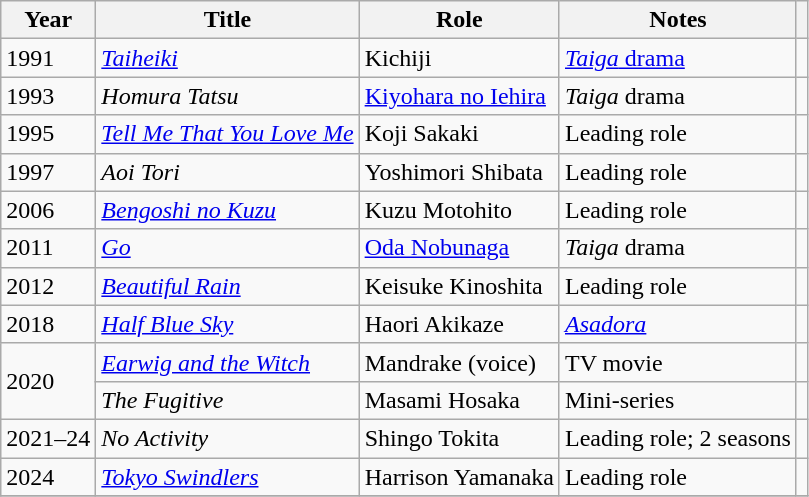<table class="wikitable sortable plainrowheaders">
<tr>
<th>Year</th>
<th>Title</th>
<th>Role</th>
<th class="unsortable">Notes</th>
<th class="unsortable"></th>
</tr>
<tr>
<td>1991</td>
<td><em><a href='#'>Taiheiki</a></em></td>
<td>Kichiji</td>
<td><a href='#'><em>Taiga</em> drama</a></td>
<td></td>
</tr>
<tr>
<td>1993</td>
<td><em>Homura Tatsu</em></td>
<td><a href='#'>Kiyohara no Iehira</a></td>
<td><em>Taiga</em> drama</td>
<td></td>
</tr>
<tr>
<td>1995</td>
<td><em><a href='#'>Tell Me That You Love Me</a></em></td>
<td>Koji Sakaki</td>
<td>Leading role</td>
<td></td>
</tr>
<tr>
<td>1997</td>
<td><em>Aoi Tori</em></td>
<td>Yoshimori Shibata</td>
<td>Leading role</td>
<td></td>
</tr>
<tr>
<td>2006</td>
<td><em><a href='#'>Bengoshi no Kuzu</a></em></td>
<td>Kuzu Motohito</td>
<td>Leading role</td>
<td></td>
</tr>
<tr>
<td>2011</td>
<td><em><a href='#'>Go</a></em></td>
<td><a href='#'>Oda Nobunaga</a></td>
<td><em>Taiga</em> drama</td>
<td></td>
</tr>
<tr>
<td>2012</td>
<td><em><a href='#'>Beautiful Rain</a></em></td>
<td>Keisuke Kinoshita</td>
<td>Leading role</td>
<td></td>
</tr>
<tr>
<td>2018</td>
<td><em><a href='#'>Half Blue Sky</a></em></td>
<td>Haori Akikaze</td>
<td><em><a href='#'>Asadora</a></em></td>
<td></td>
</tr>
<tr>
<td rowspan=2>2020</td>
<td><em><a href='#'>Earwig and the Witch</a></em></td>
<td>Mandrake (voice)</td>
<td>TV movie</td>
<td></td>
</tr>
<tr>
<td><em>The Fugitive</em></td>
<td>Masami Hosaka</td>
<td>Mini-series</td>
<td></td>
</tr>
<tr>
<td>2021–24</td>
<td><em>No Activity</em></td>
<td>Shingo Tokita</td>
<td>Leading role; 2 seasons</td>
<td></td>
</tr>
<tr>
<td>2024</td>
<td><em><a href='#'>Tokyo Swindlers</a></em></td>
<td>Harrison Yamanaka</td>
<td>Leading role</td>
<td></td>
</tr>
<tr>
</tr>
</table>
